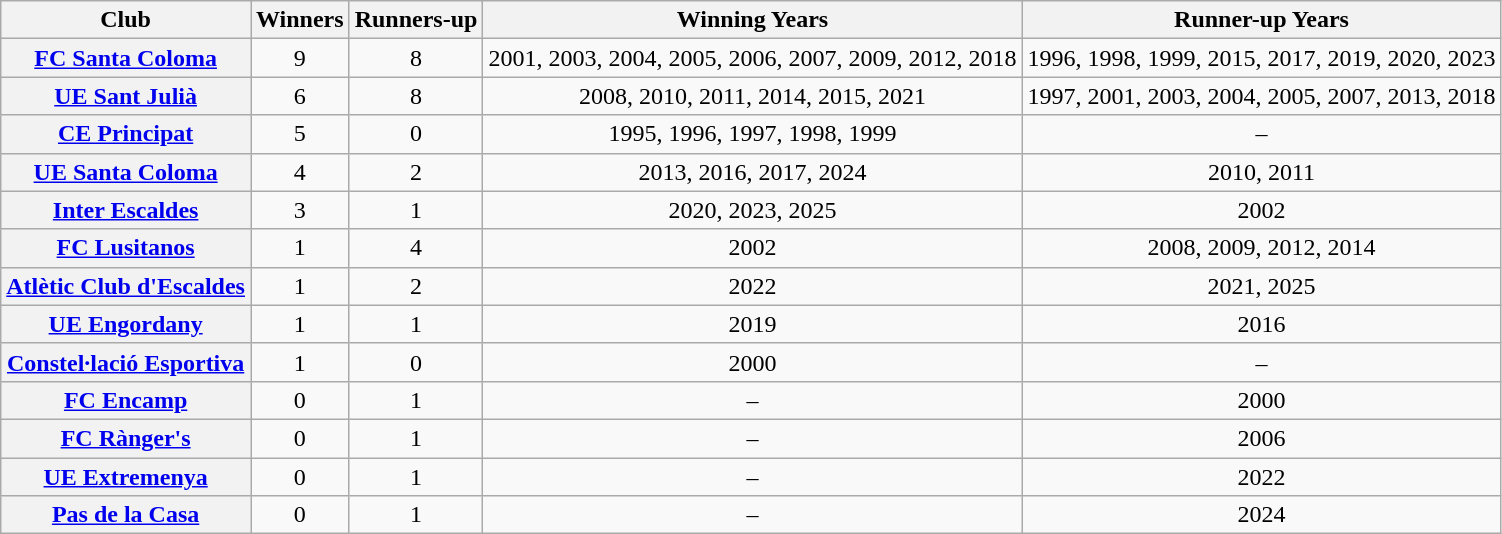<table class="wikitable plainrowheaders sortable" style="text-align:center;">
<tr>
<th scope=col>Club</th>
<th scope=col>Winners</th>
<th scope=col>Runners-up</th>
<th scope=col class=unsortable>Winning Years</th>
<th scope=col class=unsortable>Runner-up Years</th>
</tr>
<tr>
<th scope=row><a href='#'>FC Santa Coloma</a></th>
<td>9</td>
<td>8</td>
<td>2001, 2003, 2004, 2005, 2006, 2007, 2009, 2012, 2018</td>
<td>1996, 1998, 1999, 2015, 2017, 2019, 2020, 2023</td>
</tr>
<tr>
<th scope=row><a href='#'>UE Sant Julià</a></th>
<td>6</td>
<td>8</td>
<td>2008, 2010, 2011, 2014, 2015, 2021</td>
<td>1997, 2001, 2003, 2004, 2005, 2007, 2013, 2018</td>
</tr>
<tr>
<th scope=row><a href='#'>CE Principat</a></th>
<td>5</td>
<td>0</td>
<td>1995, 1996, 1997, 1998, 1999</td>
<td>–</td>
</tr>
<tr>
<th scope=row><a href='#'>UE Santa Coloma</a></th>
<td>4</td>
<td>2</td>
<td>2013, 2016, 2017, 2024</td>
<td>2010, 2011</td>
</tr>
<tr>
<th scope=row><a href='#'>Inter Escaldes</a></th>
<td>3</td>
<td>1</td>
<td>2020, 2023, 2025</td>
<td>2002</td>
</tr>
<tr>
<th scope=row><a href='#'>FC Lusitanos</a></th>
<td>1</td>
<td>4</td>
<td>2002</td>
<td>2008, 2009, 2012, 2014</td>
</tr>
<tr>
<th scope=row><a href='#'>Atlètic Club d'Escaldes</a></th>
<td>1</td>
<td>2</td>
<td>2022</td>
<td>2021, 2025</td>
</tr>
<tr>
<th scope=row><a href='#'>UE Engordany</a></th>
<td>1</td>
<td>1</td>
<td>2019</td>
<td>2016</td>
</tr>
<tr>
<th scope=row><a href='#'>Constel·lació Esportiva</a></th>
<td>1</td>
<td>0</td>
<td>2000</td>
<td>–</td>
</tr>
<tr>
<th scope=row><a href='#'>FC Encamp</a></th>
<td>0</td>
<td>1</td>
<td>–</td>
<td>2000</td>
</tr>
<tr>
<th scope=row><a href='#'>FC Rànger's</a></th>
<td>0</td>
<td>1</td>
<td>–</td>
<td>2006</td>
</tr>
<tr>
<th scope=row><a href='#'>UE Extremenya</a></th>
<td>0</td>
<td>1</td>
<td>–</td>
<td>2022</td>
</tr>
<tr>
<th scope=row><a href='#'>Pas de la Casa</a></th>
<td>0</td>
<td>1</td>
<td>–</td>
<td>2024</td>
</tr>
</table>
